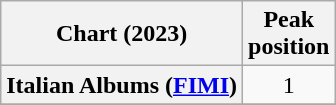<table class="wikitable sortable plainrowheaders" style="text-align:center">
<tr>
<th scope="col">Chart (2023)</th>
<th scope="col">Peak<br>position</th>
</tr>
<tr>
<th scope="row">Italian Albums (<a href='#'>FIMI</a>)</th>
<td>1</td>
</tr>
<tr>
</tr>
</table>
